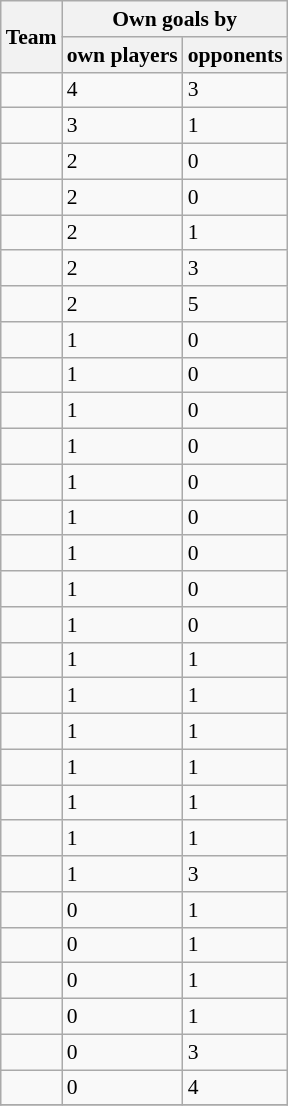<table class="wikitable sortable" style="font-size:90%;">
<tr>
<th rowspan=2>Team</th>
<th colspan=2>Own goals by</th>
</tr>
<tr>
<th>own players</th>
<th>opponents</th>
</tr>
<tr>
<td></td>
<td>4</td>
<td>3</td>
</tr>
<tr>
<td></td>
<td>3</td>
<td>1</td>
</tr>
<tr>
<td></td>
<td>2</td>
<td>0</td>
</tr>
<tr>
<td></td>
<td>2</td>
<td>0</td>
</tr>
<tr>
<td></td>
<td>2</td>
<td>1</td>
</tr>
<tr>
<td></td>
<td>2</td>
<td>3</td>
</tr>
<tr>
<td></td>
<td>2</td>
<td>5</td>
</tr>
<tr>
<td></td>
<td>1</td>
<td>0</td>
</tr>
<tr>
<td></td>
<td>1</td>
<td>0</td>
</tr>
<tr>
<td></td>
<td>1</td>
<td>0</td>
</tr>
<tr>
<td></td>
<td>1</td>
<td>0</td>
</tr>
<tr>
<td></td>
<td>1</td>
<td>0</td>
</tr>
<tr>
<td></td>
<td>1</td>
<td>0</td>
</tr>
<tr>
<td></td>
<td>1</td>
<td>0</td>
</tr>
<tr>
<td></td>
<td>1</td>
<td>0</td>
</tr>
<tr>
<td></td>
<td>1</td>
<td>0</td>
</tr>
<tr>
<td></td>
<td>1</td>
<td>1</td>
</tr>
<tr>
<td></td>
<td>1</td>
<td>1</td>
</tr>
<tr>
<td></td>
<td>1</td>
<td>1</td>
</tr>
<tr>
<td></td>
<td>1</td>
<td>1</td>
</tr>
<tr>
<td></td>
<td>1</td>
<td>1</td>
</tr>
<tr>
<td></td>
<td>1</td>
<td>1</td>
</tr>
<tr>
<td></td>
<td>1</td>
<td>3</td>
</tr>
<tr>
<td></td>
<td>0</td>
<td>1</td>
</tr>
<tr>
<td></td>
<td>0</td>
<td>1</td>
</tr>
<tr>
<td></td>
<td>0</td>
<td>1</td>
</tr>
<tr>
<td></td>
<td>0</td>
<td>1</td>
</tr>
<tr>
<td></td>
<td>0</td>
<td>3</td>
</tr>
<tr>
<td></td>
<td>0</td>
<td>4</td>
</tr>
<tr>
</tr>
</table>
